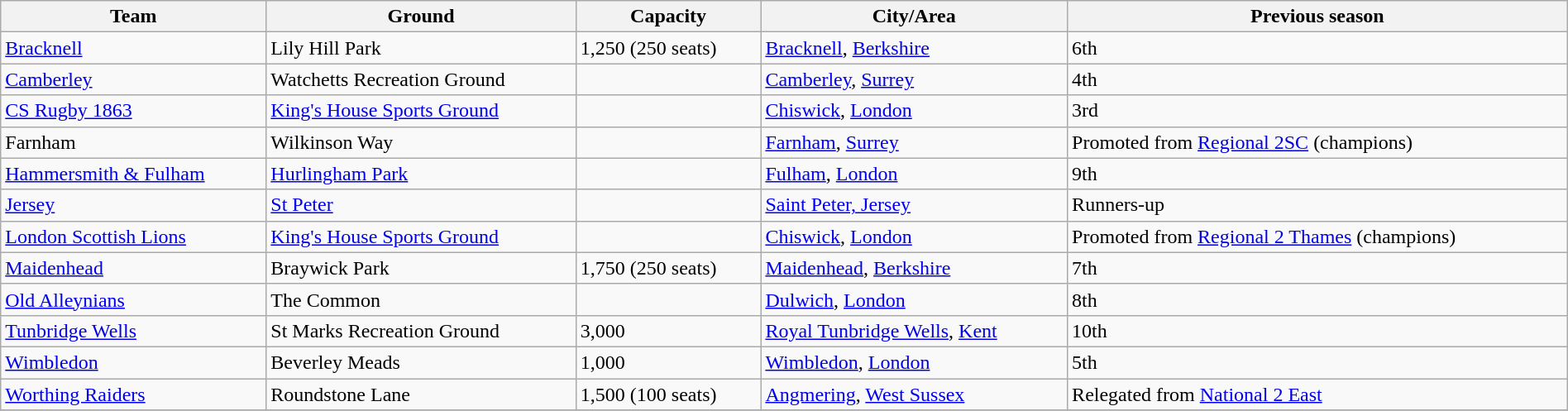<table class="wikitable sortable" width=100%>
<tr>
<th>Team</th>
<th>Ground</th>
<th>Capacity</th>
<th>City/Area</th>
<th>Previous season</th>
</tr>
<tr>
<td><a href='#'>Bracknell</a></td>
<td>Lily Hill Park </td>
<td>1,250 (250 seats)</td>
<td><a href='#'>Bracknell</a>, <a href='#'>Berkshire</a></td>
<td>6th</td>
</tr>
<tr>
<td><a href='#'>Camberley</a></td>
<td>Watchetts Recreation Ground </td>
<td></td>
<td><a href='#'>Camberley</a>, <a href='#'>Surrey</a></td>
<td>4th</td>
</tr>
<tr>
<td><a href='#'>CS Rugby 1863</a></td>
<td><a href='#'>King's House Sports Ground</a></td>
<td></td>
<td><a href='#'>Chiswick</a>, <a href='#'>London</a></td>
<td>3rd</td>
</tr>
<tr>
<td>Farnham</td>
<td>Wilkinson Way</td>
<td></td>
<td><a href='#'>Farnham</a>, <a href='#'>Surrey</a></td>
<td>Promoted from <a href='#'>Regional 2SC</a> (champions)</td>
</tr>
<tr>
<td><a href='#'>Hammersmith & Fulham</a></td>
<td><a href='#'>Hurlingham Park</a></td>
<td></td>
<td><a href='#'>Fulham</a>, <a href='#'>London</a></td>
<td>9th</td>
</tr>
<tr>
<td><a href='#'>Jersey</a></td>
<td><a href='#'>St Peter</a></td>
<td></td>
<td><a href='#'>Saint Peter, Jersey</a></td>
<td>Runners-up</td>
</tr>
<tr>
<td><a href='#'>London Scottish Lions</a></td>
<td><a href='#'>King's House Sports Ground</a></td>
<td></td>
<td><a href='#'>Chiswick</a>, <a href='#'>London</a></td>
<td>Promoted from <a href='#'>Regional 2 Thames</a> (champions)</td>
</tr>
<tr>
<td><a href='#'>Maidenhead</a></td>
<td>Braywick Park </td>
<td>1,750 (250 seats)</td>
<td><a href='#'>Maidenhead</a>, <a href='#'>Berkshire</a></td>
<td>7th</td>
</tr>
<tr>
<td><a href='#'>Old Alleynians</a></td>
<td>The Common</td>
<td></td>
<td><a href='#'>Dulwich</a>, <a href='#'>London</a></td>
<td>8th</td>
</tr>
<tr>
<td><a href='#'>Tunbridge Wells</a></td>
<td>St Marks Recreation Ground</td>
<td>3,000</td>
<td><a href='#'>Royal Tunbridge Wells</a>, <a href='#'>Kent</a></td>
<td>10th</td>
</tr>
<tr>
<td><a href='#'>Wimbledon</a></td>
<td>Beverley Meads</td>
<td>1,000</td>
<td><a href='#'>Wimbledon</a>, <a href='#'>London</a></td>
<td>5th</td>
</tr>
<tr>
<td><a href='#'>Worthing Raiders</a></td>
<td>Roundstone Lane</td>
<td>1,500 (100 seats)</td>
<td><a href='#'>Angmering</a>, <a href='#'>West Sussex</a></td>
<td>Relegated from <a href='#'>National 2 East</a></td>
</tr>
<tr>
</tr>
</table>
